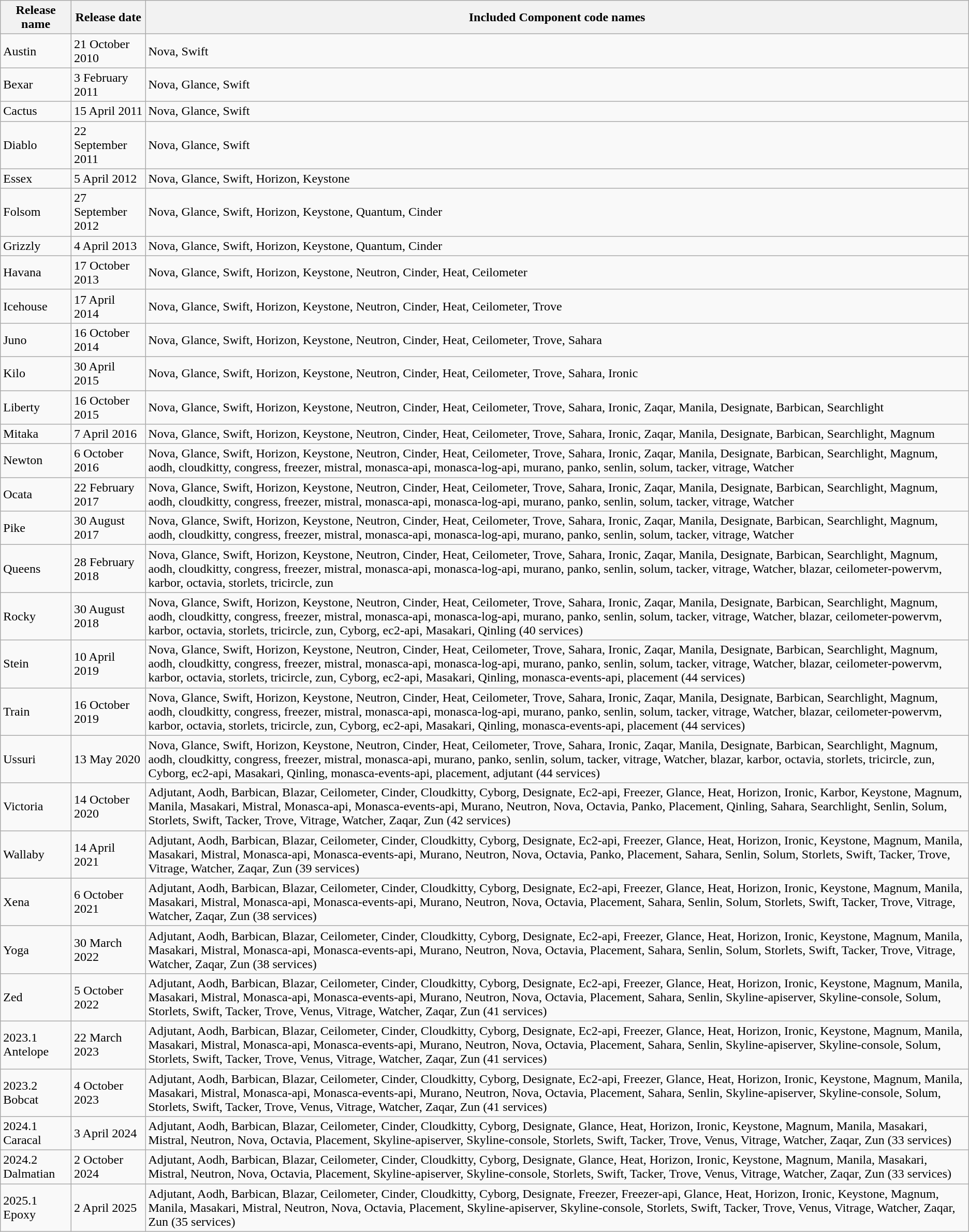<table class="wikitable mw-collapsible">
<tr>
<th>Release name</th>
<th>Release date</th>
<th>Included Component code names</th>
</tr>
<tr>
<td>Austin</td>
<td>21 October 2010</td>
<td>Nova, Swift</td>
</tr>
<tr>
<td>Bexar</td>
<td>3 February 2011</td>
<td>Nova, Glance, Swift</td>
</tr>
<tr>
<td>Cactus</td>
<td>15 April 2011</td>
<td>Nova, Glance, Swift</td>
</tr>
<tr>
<td>Diablo</td>
<td>22 September 2011</td>
<td>Nova, Glance, Swift</td>
</tr>
<tr>
<td>Essex</td>
<td>5 April 2012</td>
<td>Nova, Glance, Swift, Horizon, Keystone</td>
</tr>
<tr>
<td>Folsom</td>
<td>27 September 2012</td>
<td>Nova, Glance, Swift, Horizon, Keystone, Quantum, Cinder</td>
</tr>
<tr>
<td>Grizzly</td>
<td>4 April 2013</td>
<td>Nova, Glance, Swift, Horizon, Keystone, Quantum, Cinder</td>
</tr>
<tr>
<td>Havana</td>
<td>17 October 2013</td>
<td>Nova, Glance, Swift, Horizon, Keystone, Neutron, Cinder, Heat, Ceilometer</td>
</tr>
<tr>
<td>Icehouse</td>
<td>17 April 2014</td>
<td>Nova, Glance, Swift, Horizon, Keystone, Neutron, Cinder, Heat, Ceilometer, Trove</td>
</tr>
<tr>
<td>Juno</td>
<td>16 October 2014</td>
<td>Nova, Glance, Swift, Horizon, Keystone, Neutron, Cinder, Heat, Ceilometer, Trove, Sahara</td>
</tr>
<tr>
<td>Kilo</td>
<td>30 April 2015</td>
<td>Nova, Glance, Swift, Horizon, Keystone, Neutron, Cinder, Heat, Ceilometer, Trove, Sahara, Ironic</td>
</tr>
<tr>
<td>Liberty</td>
<td>16 October 2015</td>
<td>Nova, Glance, Swift, Horizon, Keystone, Neutron, Cinder, Heat, Ceilometer, Trove, Sahara, Ironic, Zaqar, Manila, Designate, Barbican, Searchlight</td>
</tr>
<tr>
<td>Mitaka</td>
<td>7 April 2016</td>
<td>Nova, Glance, Swift, Horizon, Keystone, Neutron, Cinder, Heat, Ceilometer, Trove, Sahara, Ironic, Zaqar, Manila, Designate, Barbican, Searchlight, Magnum</td>
</tr>
<tr>
<td>Newton</td>
<td>6 October 2016</td>
<td>Nova, Glance, Swift, Horizon, Keystone, Neutron, Cinder, Heat, Ceilometer, Trove, Sahara, Ironic, Zaqar, Manila, Designate, Barbican, Searchlight, Magnum, aodh, cloudkitty, congress, freezer, mistral, monasca-api, monasca-log-api, murano, panko, senlin, solum, tacker, vitrage, Watcher</td>
</tr>
<tr>
<td>Ocata</td>
<td>22 February 2017</td>
<td>Nova, Glance, Swift, Horizon, Keystone, Neutron, Cinder, Heat, Ceilometer, Trove, Sahara, Ironic, Zaqar, Manila, Designate, Barbican, Searchlight, Magnum, aodh, cloudkitty, congress, freezer, mistral, monasca-api, monasca-log-api, murano, panko, senlin, solum, tacker, vitrage, Watcher</td>
</tr>
<tr>
<td>Pike</td>
<td>30 August 2017</td>
<td>Nova, Glance, Swift, Horizon, Keystone, Neutron, Cinder, Heat, Ceilometer, Trove, Sahara, Ironic, Zaqar, Manila, Designate, Barbican, Searchlight, Magnum, aodh, cloudkitty, congress, freezer, mistral, monasca-api, monasca-log-api, murano, panko, senlin, solum, tacker, vitrage, Watcher</td>
</tr>
<tr>
<td>Queens</td>
<td>28 February 2018</td>
<td>Nova, Glance, Swift, Horizon, Keystone, Neutron, Cinder, Heat, Ceilometer, Trove, Sahara, Ironic, Zaqar, Manila, Designate, Barbican, Searchlight, Magnum, aodh, cloudkitty, congress, freezer, mistral, monasca-api, monasca-log-api, murano, panko, senlin, solum, tacker, vitrage, Watcher, blazar, ceilometer-powervm, karbor, octavia, storlets, tricircle, zun</td>
</tr>
<tr>
<td>Rocky</td>
<td>30 August 2018</td>
<td>Nova, Glance, Swift, Horizon, Keystone, Neutron, Cinder, Heat, Ceilometer, Trove, Sahara, Ironic, Zaqar, Manila, Designate, Barbican, Searchlight, Magnum, aodh, cloudkitty, congress, freezer, mistral, monasca-api, monasca-log-api, murano, panko, senlin, solum, tacker, vitrage, Watcher, blazar, ceilometer-powervm, karbor, octavia, storlets, tricircle, zun, Cyborg, ec2-api, Masakari, Qinling (40 services)</td>
</tr>
<tr>
<td>Stein</td>
<td>10 April 2019</td>
<td>Nova, Glance, Swift, Horizon, Keystone, Neutron, Cinder, Heat, Ceilometer, Trove, Sahara, Ironic, Zaqar, Manila, Designate, Barbican, Searchlight, Magnum, aodh, cloudkitty, congress, freezer, mistral, monasca-api, monasca-log-api, murano, panko, senlin, solum, tacker, vitrage, Watcher, blazar, ceilometer-powervm, karbor, octavia, storlets, tricircle, zun, Cyborg, ec2-api, Masakari, Qinling, monasca-events-api, placement (44 services)</td>
</tr>
<tr>
<td>Train</td>
<td>16 October 2019</td>
<td>Nova, Glance, Swift, Horizon, Keystone, Neutron, Cinder, Heat, Ceilometer, Trove, Sahara, Ironic, Zaqar, Manila, Designate, Barbican, Searchlight, Magnum, aodh, cloudkitty, congress, freezer, mistral, monasca-api, monasca-log-api, murano, panko, senlin, solum, tacker, vitrage, Watcher, blazar, ceilometer-powervm, karbor, octavia, storlets, tricircle, zun, Cyborg, ec2-api, Masakari, Qinling, monasca-events-api, placement (44 services)</td>
</tr>
<tr>
<td>Ussuri</td>
<td>13 May 2020</td>
<td>Nova, Glance, Swift, Horizon, Keystone, Neutron, Cinder, Heat, Ceilometer, Trove, Sahara, Ironic, Zaqar, Manila, Designate, Barbican, Searchlight, Magnum, aodh, cloudkitty, congress, freezer, mistral, monasca-api, murano, panko, senlin, solum, tacker, vitrage, Watcher, blazar, karbor, octavia, storlets, tricircle, zun, Cyborg, ec2-api, Masakari, Qinling, monasca-events-api, placement, adjutant (44 services)</td>
</tr>
<tr>
<td>Victoria</td>
<td>14 October 2020</td>
<td>Adjutant, Aodh, Barbican, Blazar, Ceilometer, Cinder, Cloudkitty, Cyborg, Designate, Ec2-api, Freezer, Glance, Heat, Horizon, Ironic, Karbor, Keystone, Magnum, Manila, Masakari, Mistral, Monasca-api, Monasca-events-api, Murano, Neutron, Nova, Octavia, Panko, Placement, Qinling, Sahara, Searchlight, Senlin, Solum, Storlets, Swift, Tacker, Trove, Vitrage, Watcher, Zaqar, Zun (42 services)</td>
</tr>
<tr>
<td>Wallaby</td>
<td>14 April 2021</td>
<td>Adjutant, Aodh, Barbican, Blazar, Ceilometer, Cinder, Cloudkitty, Cyborg, Designate, Ec2-api, Freezer, Glance, Heat, Horizon, Ironic, Keystone, Magnum, Manila, Masakari, Mistral, Monasca-api, Monasca-events-api, Murano, Neutron, Nova, Octavia, Panko, Placement, Sahara, Senlin, Solum, Storlets, Swift, Tacker, Trove, Vitrage, Watcher, Zaqar, Zun (39 services)</td>
</tr>
<tr>
<td>Xena</td>
<td>6 October 2021</td>
<td>Adjutant, Aodh, Barbican, Blazar, Ceilometer, Cinder, Cloudkitty, Cyborg, Designate, Ec2-api, Freezer, Glance, Heat, Horizon, Ironic, Keystone, Magnum, Manila, Masakari, Mistral, Monasca-api, Monasca-events-api, Murano, Neutron, Nova, Octavia, Placement, Sahara, Senlin, Solum, Storlets, Swift, Tacker, Trove, Vitrage, Watcher, Zaqar, Zun (38 services)</td>
</tr>
<tr>
<td>Yoga</td>
<td>30 March 2022</td>
<td>Adjutant, Aodh, Barbican, Blazar, Ceilometer, Cinder, Cloudkitty, Cyborg, Designate, Ec2-api, Freezer, Glance, Heat, Horizon, Ironic, Keystone, Magnum, Manila, Masakari, Mistral, Monasca-api, Monasca-events-api, Murano, Neutron, Nova, Octavia, Placement, Sahara, Senlin, Solum, Storlets, Swift, Tacker, Trove, Vitrage, Watcher, Zaqar, Zun (38 services)</td>
</tr>
<tr>
<td>Zed</td>
<td>5 October 2022</td>
<td>Adjutant, Aodh, Barbican, Blazar, Ceilometer, Cinder, Cloudkitty, Cyborg, Designate, Ec2-api, Freezer, Glance, Heat, Horizon, Ironic, Keystone, Magnum, Manila, Masakari, Mistral, Monasca-api, Monasca-events-api, Murano, Neutron, Nova, Octavia, Placement, Sahara, Senlin, Skyline-apiserver, Skyline-console, Solum, Storlets, Swift, Tacker, Trove, Venus, Vitrage, Watcher, Zaqar, Zun (41 services)</td>
</tr>
<tr>
<td>2023.1 Antelope</td>
<td>22 March 2023</td>
<td>Adjutant, Aodh, Barbican, Blazar, Ceilometer, Cinder, Cloudkitty, Cyborg, Designate, Ec2-api, Freezer, Glance, Heat, Horizon, Ironic, Keystone, Magnum, Manila, Masakari, Mistral, Monasca-api, Monasca-events-api, Murano, Neutron, Nova, Octavia, Placement, Sahara, Senlin, Skyline-apiserver, Skyline-console, Solum, Storlets, Swift, Tacker, Trove, Venus, Vitrage, Watcher, Zaqar, Zun (41 services)</td>
</tr>
<tr>
<td>2023.2 Bobcat</td>
<td>4 October 2023</td>
<td>Adjutant, Aodh, Barbican, Blazar, Ceilometer, Cinder, Cloudkitty, Cyborg, Designate, Ec2-api, Freezer, Glance, Heat, Horizon, Ironic, Keystone, Magnum, Manila, Masakari, Mistral, Monasca-api, Monasca-events-api, Murano, Neutron, Nova, Octavia, Placement, Sahara, Senlin, Skyline-apiserver, Skyline-console, Solum, Storlets, Swift, Tacker, Trove, Venus, Vitrage, Watcher, Zaqar, Zun (41 services)</td>
</tr>
<tr>
<td>2024.1 Caracal</td>
<td>3 April 2024</td>
<td>Adjutant, Aodh, Barbican, Blazar, Ceilometer, Cinder, Cloudkitty, Cyborg, Designate, Glance, Heat, Horizon, Ironic, Keystone, Magnum, Manila, Masakari, Mistral, Neutron, Nova, Octavia, Placement, Skyline-apiserver, Skyline-console, Storlets, Swift, Tacker, Trove, Venus, Vitrage, Watcher, Zaqar, Zun (33 services)</td>
</tr>
<tr>
<td>2024.2 Dalmatian</td>
<td>2 October 2024</td>
<td>Adjutant, Aodh, Barbican, Blazar, Ceilometer, Cinder, Cloudkitty, Cyborg, Designate, Glance, Heat, Horizon, Ironic, Keystone, Magnum, Manila, Masakari, Mistral, Neutron, Nova, Octavia, Placement, Skyline-apiserver, Skyline-console, Storlets, Swift, Tacker, Trove, Venus, Vitrage, Watcher, Zaqar, Zun (33 services)</td>
</tr>
<tr>
<td>2025.1 Epoxy</td>
<td>2 April 2025</td>
<td>Adjutant, Aodh, Barbican, Blazar, Ceilometer, Cinder, Cloudkitty, Cyborg, Designate, Freezer, Freezer-api, Glance, Heat, Horizon, Ironic, Keystone, Magnum, Manila, Masakari, Mistral, Neutron, Nova, Octavia, Placement, Skyline-apiserver, Skyline-console, Storlets, Swift, Tacker, Trove, Venus, Vitrage, Watcher, Zaqar, Zun (35 services)</td>
</tr>
</table>
